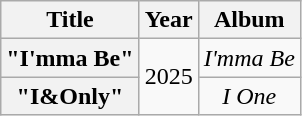<table class="wikitable plainrowheaders" style="text-align:center">
<tr>
<th scope="col">Title</th>
<th scope="col">Year</th>
<th scope="col">Album</th>
</tr>
<tr>
<th scope="row">"I'mma Be"</th>
<td rowspan="2">2025</td>
<td><em>I'mma Be</em></td>
</tr>
<tr>
<th scope="row">"I&Only"</th>
<td><em>I One</em></td>
</tr>
</table>
